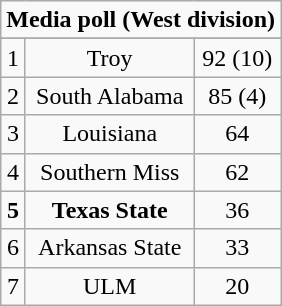<table class="wikitable" style="display: inline-table;">
<tr>
<td align="center" Colspan="3"><strong>Media poll (West division)</strong></td>
</tr>
<tr align="center">
</tr>
<tr align="center">
<td>1</td>
<td>Troy</td>
<td>92 (10)</td>
</tr>
<tr align="center">
<td>2</td>
<td>South Alabama</td>
<td>85 (4)</td>
</tr>
<tr align="center">
<td>3</td>
<td>Louisiana</td>
<td>64</td>
</tr>
<tr align="center">
<td>4</td>
<td>Southern Miss</td>
<td>62</td>
</tr>
<tr align="center">
<td><strong>5</strong></td>
<td><strong>Texas State</strong></td>
<td>36</td>
</tr>
<tr align="center">
<td>6</td>
<td>Arkansas State</td>
<td>33</td>
</tr>
<tr align="center">
<td>7</td>
<td>ULM</td>
<td>20</td>
</tr>
</table>
